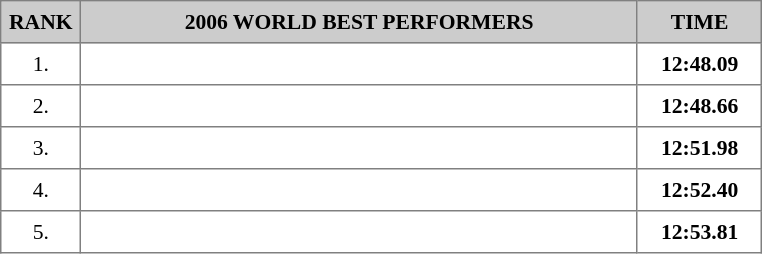<table border="1" cellspacing="2" cellpadding="5" style="border-collapse: collapse; font-size: 90%;">
<tr style="background:#ccc;">
<th>RANK</th>
<th style="text-align:center; width:25em;">2006 WORLD BEST PERFORMERS</th>
<th style="text-align:center; width:5em;">TIME</th>
</tr>
<tr>
<td style="text-align:center;">1.</td>
<td></td>
<td style="text-align:center;"><strong>12:48.09</strong></td>
</tr>
<tr>
<td style="text-align:center;">2.</td>
<td></td>
<td style="text-align:center;"><strong>12:48.66</strong></td>
</tr>
<tr>
<td style="text-align:center;">3.</td>
<td></td>
<td style="text-align:center;"><strong>12:51.98</strong></td>
</tr>
<tr>
<td style="text-align:center;">4.</td>
<td></td>
<td style="text-align:center;"><strong>12:52.40</strong></td>
</tr>
<tr>
<td style="text-align:center;">5.</td>
<td></td>
<td style="text-align:center;"><strong>12:53.81</strong></td>
</tr>
</table>
